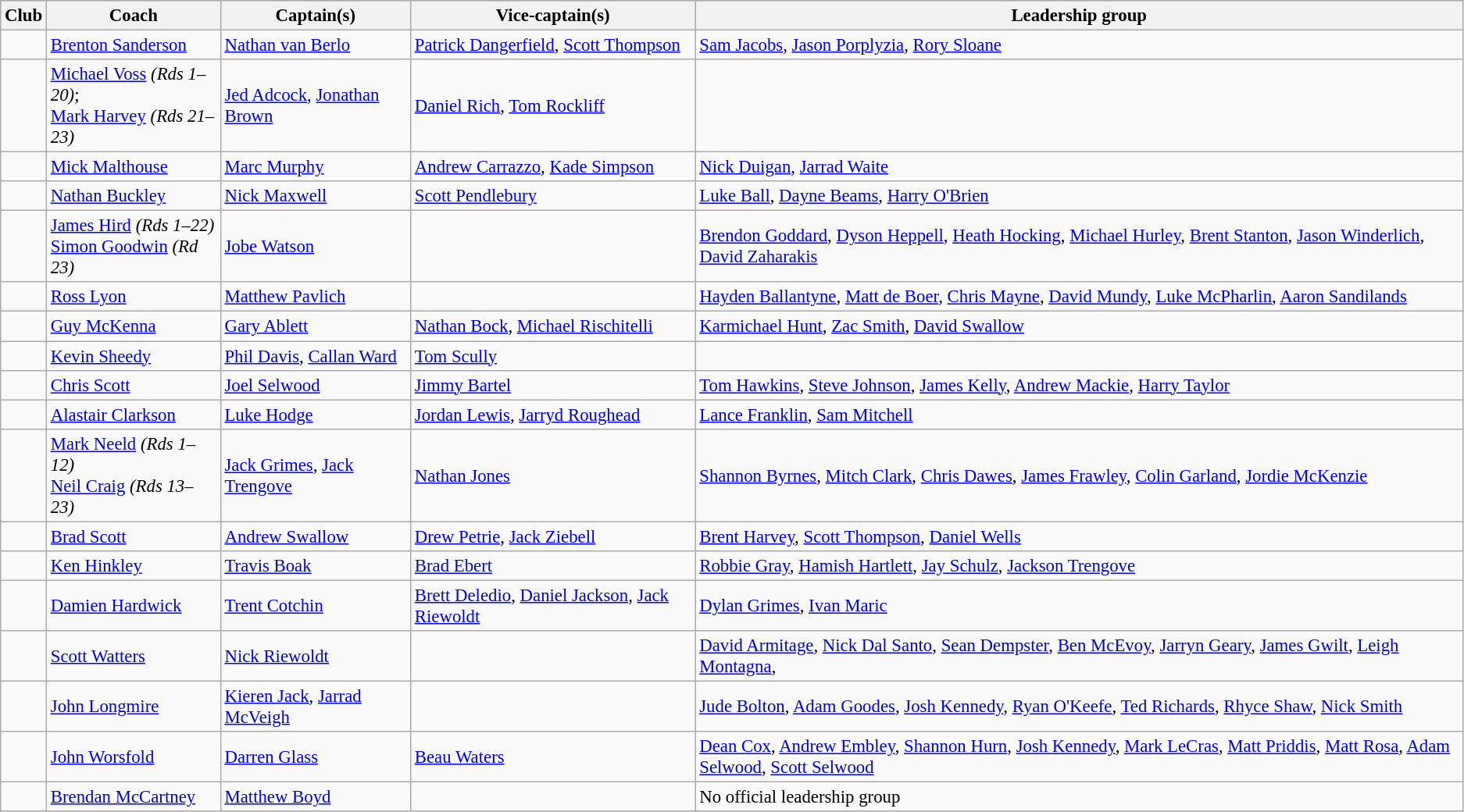<table class="wikitable"  style="font-size:95%;">
<tr style="background:#C1D8FF;">
<th>Club</th>
<th>Coach</th>
<th>Captain(s)</th>
<th>Vice-captain(s)</th>
<th>Leadership group</th>
</tr>
<tr>
<td></td>
<td><a href='#'>Brenton Sanderson</a></td>
<td><a href='#'>Nathan van Berlo</a></td>
<td><a href='#'>Patrick Dangerfield</a>, <a href='#'>Scott Thompson</a></td>
<td><a href='#'>Sam Jacobs</a>, <a href='#'>Jason Porplyzia</a>, <a href='#'>Rory Sloane</a></td>
</tr>
<tr>
<td></td>
<td><a href='#'>Michael Voss</a> <em>(Rds 1–20)</em>;<br><a href='#'>Mark Harvey</a> <em>(Rds 21–23)</em></td>
<td><a href='#'>Jed Adcock</a>, <a href='#'>Jonathan Brown</a></td>
<td><a href='#'>Daniel Rich</a>, <a href='#'>Tom Rockliff</a></td>
<td></td>
</tr>
<tr>
<td></td>
<td><a href='#'>Mick Malthouse</a></td>
<td><a href='#'>Marc Murphy</a></td>
<td><a href='#'>Andrew Carrazzo</a>, <a href='#'>Kade Simpson</a></td>
<td><a href='#'>Nick Duigan</a>, <a href='#'>Jarrad Waite</a></td>
</tr>
<tr>
<td></td>
<td><a href='#'>Nathan Buckley</a></td>
<td><a href='#'>Nick Maxwell</a></td>
<td><a href='#'>Scott Pendlebury</a></td>
<td><a href='#'>Luke Ball</a>, <a href='#'>Dayne Beams</a>, <a href='#'>Harry O'Brien</a></td>
</tr>
<tr>
<td></td>
<td><a href='#'>James Hird</a> <em>(Rds 1–22)</em><br><a href='#'>Simon Goodwin</a> <em>(Rd 23)</em></td>
<td><a href='#'>Jobe Watson</a></td>
<td></td>
<td><a href='#'>Brendon Goddard</a>, <a href='#'>Dyson Heppell</a>, <a href='#'>Heath Hocking</a>, <a href='#'>Michael Hurley</a>, <a href='#'>Brent Stanton</a>, <a href='#'>Jason Winderlich</a>, <a href='#'>David Zaharakis</a></td>
</tr>
<tr>
<td></td>
<td><a href='#'>Ross Lyon</a></td>
<td><a href='#'>Matthew Pavlich</a></td>
<td></td>
<td><a href='#'>Hayden Ballantyne</a>, <a href='#'>Matt de Boer</a>, <a href='#'>Chris Mayne</a>, <a href='#'>David Mundy</a>, <a href='#'>Luke McPharlin</a>, <a href='#'>Aaron Sandilands</a></td>
</tr>
<tr>
<td></td>
<td><a href='#'>Guy McKenna</a></td>
<td><a href='#'>Gary Ablett</a></td>
<td><a href='#'>Nathan Bock</a>, <a href='#'>Michael Rischitelli</a></td>
<td><a href='#'>Karmichael Hunt</a>, <a href='#'>Zac Smith</a>, <a href='#'>David Swallow</a></td>
</tr>
<tr>
<td></td>
<td><a href='#'>Kevin Sheedy</a></td>
<td><a href='#'>Phil Davis</a>, <a href='#'>Callan Ward</a></td>
<td><a href='#'>Tom Scully</a></td>
<td></td>
</tr>
<tr>
<td></td>
<td><a href='#'>Chris Scott</a></td>
<td><a href='#'>Joel Selwood</a></td>
<td><a href='#'>Jimmy Bartel</a></td>
<td><a href='#'>Tom Hawkins</a>, <a href='#'>Steve Johnson</a>, <a href='#'>James Kelly</a>, <a href='#'>Andrew Mackie</a>, <a href='#'>Harry Taylor</a></td>
</tr>
<tr>
<td></td>
<td><a href='#'>Alastair Clarkson</a></td>
<td><a href='#'>Luke Hodge</a></td>
<td><a href='#'>Jordan Lewis</a>, <a href='#'>Jarryd Roughead</a></td>
<td><a href='#'>Lance Franklin</a>, <a href='#'>Sam Mitchell</a></td>
</tr>
<tr>
<td></td>
<td><a href='#'>Mark Neeld</a> <em>(Rds 1–12)</em><br><a href='#'>Neil Craig</a> <em>(Rds 13–23)</em></td>
<td><a href='#'>Jack Grimes</a>, <a href='#'>Jack Trengove</a></td>
<td><a href='#'>Nathan Jones</a></td>
<td><a href='#'>Shannon Byrnes</a>, <a href='#'>Mitch Clark</a>, <a href='#'>Chris Dawes</a>, <a href='#'>James Frawley</a>, <a href='#'>Colin Garland</a>, <a href='#'>Jordie McKenzie</a></td>
</tr>
<tr>
<td></td>
<td><a href='#'>Brad Scott</a></td>
<td><a href='#'>Andrew Swallow</a></td>
<td><a href='#'>Drew Petrie</a>, <a href='#'>Jack Ziebell</a></td>
<td><a href='#'>Brent Harvey</a>, <a href='#'>Scott Thompson</a>, <a href='#'>Daniel Wells</a></td>
</tr>
<tr>
<td></td>
<td><a href='#'>Ken Hinkley</a></td>
<td><a href='#'>Travis Boak</a></td>
<td><a href='#'>Brad Ebert</a></td>
<td><a href='#'>Robbie Gray</a>, <a href='#'>Hamish Hartlett</a>, <a href='#'>Jay Schulz</a>, <a href='#'>Jackson Trengove</a></td>
</tr>
<tr>
<td></td>
<td><a href='#'>Damien Hardwick</a></td>
<td><a href='#'>Trent Cotchin</a></td>
<td><a href='#'>Brett Deledio</a>, <a href='#'>Daniel Jackson</a>, <a href='#'>Jack Riewoldt</a></td>
<td><a href='#'>Dylan Grimes</a>, <a href='#'>Ivan Maric</a></td>
</tr>
<tr>
<td></td>
<td><a href='#'>Scott Watters</a></td>
<td><a href='#'>Nick Riewoldt</a></td>
<td></td>
<td><a href='#'>David Armitage</a>, <a href='#'>Nick Dal Santo</a>, <a href='#'>Sean Dempster</a>, <a href='#'>Ben McEvoy</a>, <a href='#'>Jarryn Geary</a>, <a href='#'>James Gwilt</a>, <a href='#'>Leigh Montagna</a>,</td>
</tr>
<tr>
<td></td>
<td><a href='#'>John Longmire</a></td>
<td><a href='#'>Kieren Jack</a>, <a href='#'>Jarrad McVeigh</a></td>
<td></td>
<td><a href='#'>Jude Bolton</a>, <a href='#'>Adam Goodes</a>, <a href='#'>Josh Kennedy</a>, <a href='#'>Ryan O'Keefe</a>, <a href='#'>Ted Richards</a>, <a href='#'>Rhyce Shaw</a>, <a href='#'>Nick Smith</a></td>
</tr>
<tr>
<td></td>
<td><a href='#'>John Worsfold</a></td>
<td><a href='#'>Darren Glass</a></td>
<td><a href='#'>Beau Waters</a></td>
<td><a href='#'>Dean Cox</a>, <a href='#'>Andrew Embley</a>, <a href='#'>Shannon Hurn</a>, <a href='#'>Josh Kennedy</a>, <a href='#'>Mark LeCras</a>, <a href='#'>Matt Priddis</a>, <a href='#'>Matt Rosa</a>, <a href='#'>Adam Selwood</a>, <a href='#'>Scott Selwood</a></td>
</tr>
<tr>
<td></td>
<td><a href='#'>Brendan McCartney</a></td>
<td><a href='#'>Matthew Boyd</a></td>
<td></td>
<td>No official leadership group</td>
</tr>
</table>
